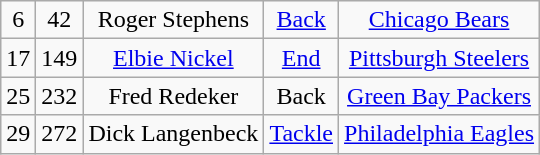<table class="wikitable" style="text-align:center">
<tr>
<td>6</td>
<td>42</td>
<td>Roger Stephens</td>
<td><a href='#'>Back</a></td>
<td><a href='#'>Chicago Bears</a></td>
</tr>
<tr>
<td>17</td>
<td>149</td>
<td><a href='#'>Elbie Nickel</a></td>
<td><a href='#'>End</a></td>
<td><a href='#'>Pittsburgh Steelers</a></td>
</tr>
<tr>
<td>25</td>
<td>232</td>
<td>Fred Redeker</td>
<td>Back</td>
<td><a href='#'>Green Bay Packers</a></td>
</tr>
<tr>
<td>29</td>
<td>272</td>
<td>Dick Langenbeck</td>
<td><a href='#'>Tackle</a></td>
<td><a href='#'>Philadelphia Eagles</a></td>
</tr>
</table>
